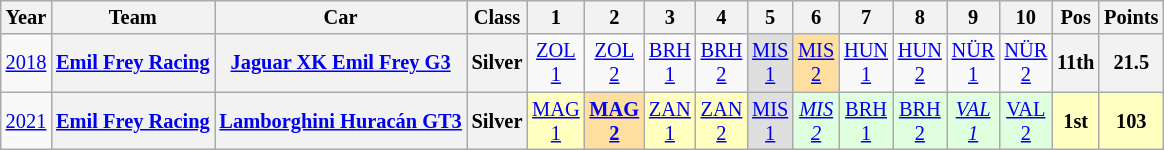<table class="wikitable" border="1" style="text-align:center; font-size:85%;">
<tr>
<th>Year</th>
<th>Team</th>
<th>Car</th>
<th>Class</th>
<th>1</th>
<th>2</th>
<th>3</th>
<th>4</th>
<th>5</th>
<th>6</th>
<th>7</th>
<th>8</th>
<th>9</th>
<th>10</th>
<th>Pos</th>
<th>Points</th>
</tr>
<tr>
<td><a href='#'>2018</a></td>
<th nowrap><a href='#'>Emil Frey Racing</a></th>
<th nowrap><a href='#'>Jaguar XK Emil Frey G3</a></th>
<th>Silver</th>
<td><a href='#'>ZOL<br>1</a></td>
<td><a href='#'>ZOL<br>2</a></td>
<td><a href='#'>BRH<br>1</a></td>
<td><a href='#'>BRH<br>2</a></td>
<td style="background:#DFDFDF;"><a href='#'>MIS<br>1</a><br></td>
<td style="background:#FFDF9F;"><a href='#'>MIS<br>2</a><br></td>
<td><a href='#'>HUN<br>1</a></td>
<td><a href='#'>HUN<br>2</a></td>
<td><a href='#'>NÜR<br>1</a></td>
<td><a href='#'>NÜR<br>2</a></td>
<th>11th</th>
<th>21.5</th>
</tr>
<tr>
<td><a href='#'>2021</a></td>
<th><a href='#'>Emil Frey Racing</a></th>
<th><a href='#'>Lamborghini Huracán GT3</a></th>
<th>Silver</th>
<td style="background:#FFFFBF;"><a href='#'>MAG<br>1</a><br></td>
<td style="background:#FFDF9F;"><strong><a href='#'>MAG<br>2</a></strong><br></td>
<td style="background:#FFFFBF;"><a href='#'>ZAN<br>1</a><br></td>
<td style="background:#FFFFBF;"><a href='#'>ZAN<br>2</a><br></td>
<td style="background:#DFDFDF;"><a href='#'>MIS<br>1</a><br></td>
<td style="background:#DFFFDF;"><em><a href='#'>MIS<br>2</a></em><br></td>
<td style="background:#DFFFDF;"><a href='#'>BRH<br>1</a><br></td>
<td style="background:#DFFFDF;"><a href='#'>BRH<br>2</a><br></td>
<td style="background:#DFFFDF;"><em><a href='#'>VAL<br>1</a></em><br></td>
<td style="background:#DFFFDF;"><a href='#'>VAL<br>2</a><br></td>
<th style="background:#FFFFBF;">1st</th>
<th style="background:#FFFFBF;">103</th>
</tr>
</table>
